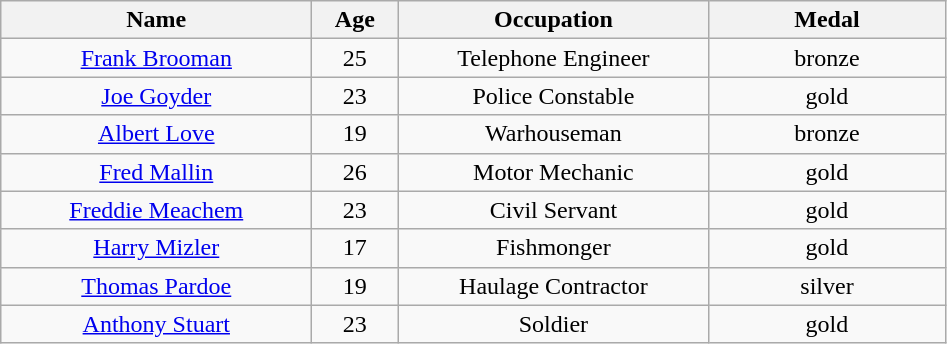<table class="wikitable" style="text-align: center">
<tr>
<th width=200>Name</th>
<th width=50>Age</th>
<th width=200>Occupation</th>
<th width=150>Medal</th>
</tr>
<tr>
<td><a href='#'>Frank Brooman</a></td>
<td>25</td>
<td>Telephone Engineer</td>
<td>bronze</td>
</tr>
<tr>
<td><a href='#'>Joe Goyder</a></td>
<td>23</td>
<td>Police Constable</td>
<td>gold</td>
</tr>
<tr>
<td><a href='#'>Albert Love</a></td>
<td>19</td>
<td>Warhouseman</td>
<td>bronze</td>
</tr>
<tr>
<td><a href='#'>Fred Mallin</a></td>
<td>26</td>
<td>Motor Mechanic</td>
<td>gold</td>
</tr>
<tr>
<td><a href='#'>Freddie Meachem</a></td>
<td>23</td>
<td>Civil Servant</td>
<td>gold</td>
</tr>
<tr>
<td><a href='#'>Harry Mizler</a></td>
<td>17</td>
<td>Fishmonger</td>
<td>gold</td>
</tr>
<tr>
<td><a href='#'>Thomas Pardoe</a></td>
<td>19</td>
<td>Haulage Contractor</td>
<td>silver</td>
</tr>
<tr>
<td><a href='#'>Anthony Stuart</a></td>
<td>23</td>
<td>Soldier</td>
<td>gold</td>
</tr>
</table>
